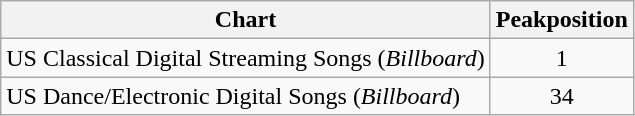<table class="wikitable">
<tr>
<th>Chart</th>
<th>Peakposition</th>
</tr>
<tr>
<td>US Classical Digital Streaming Songs (<em>Billboard</em>)</td>
<td align="center">1</td>
</tr>
<tr>
<td>US Dance/Electronic Digital Songs (<em>Billboard</em>)</td>
<td align="center">34</td>
</tr>
</table>
